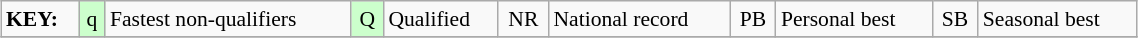<table class="wikitable" style="margin:0.5em auto; font-size:90%;position:relative;" width=60%>
<tr>
<td><strong>KEY:</strong></td>
<td bgcolor=ccffcc align=center>q</td>
<td>Fastest non-qualifiers</td>
<td bgcolor=ccffcc align=center>Q</td>
<td>Qualified</td>
<td align=center>NR</td>
<td>National record</td>
<td align=center>PB</td>
<td>Personal best</td>
<td align=center>SB</td>
<td>Seasonal best</td>
</tr>
<tr>
</tr>
</table>
